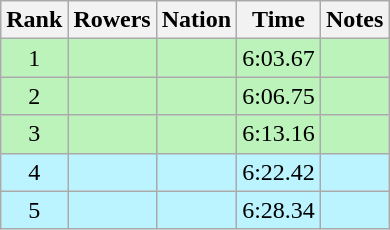<table class="wikitable sortable" style="text-align:center">
<tr>
<th>Rank</th>
<th>Rowers</th>
<th>Nation</th>
<th>Time</th>
<th>Notes</th>
</tr>
<tr bgcolor=bbf3bb>
<td>1</td>
<td align=left data-sort-value="Bohrer, Thomas"></td>
<td align=left></td>
<td>6:03.67</td>
<td></td>
</tr>
<tr bgcolor=bbf3bb>
<td>2</td>
<td align=left data-sort-value="Clayton-Greene, Campbell"></td>
<td align=left></td>
<td>6:06.75</td>
<td></td>
</tr>
<tr bgcolor=bbf3bb>
<td>3</td>
<td align=left data-sort-value="Grabow, Guido"></td>
<td align=left></td>
<td>6:13.16</td>
<td></td>
</tr>
<tr bgcolor=bbf3ff>
<td>4</td>
<td align=left data-sort-value="Berkhout, Darby"></td>
<td align=left></td>
<td>6:22.42</td>
<td></td>
</tr>
<tr bgcolor=bbf3ff>
<td>5</td>
<td align=left data-sort-value="Aguirre, José Luis"></td>
<td align=left></td>
<td>6:28.34</td>
<td></td>
</tr>
</table>
